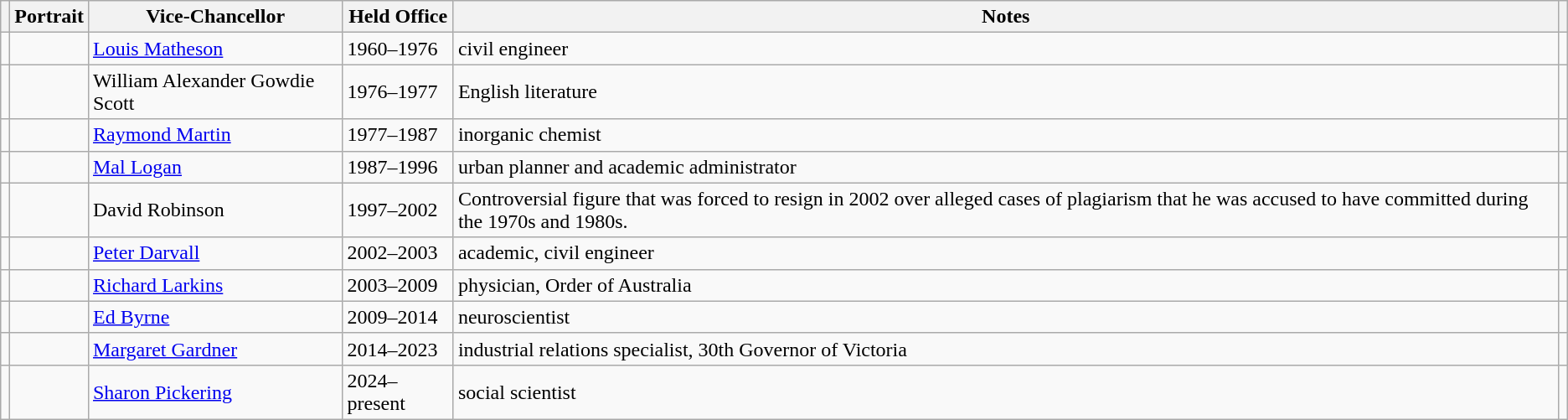<table class="wikitable">
<tr>
<th></th>
<th>Portrait</th>
<th>Vice-Chancellor</th>
<th>Held Office</th>
<th>Notes</th>
<th></th>
</tr>
<tr>
<td></td>
<td></td>
<td><a href='#'>Louis Matheson</a></td>
<td>1960–1976</td>
<td>civil engineer</td>
<td></td>
</tr>
<tr>
<td></td>
<td></td>
<td>William Alexander Gowdie Scott</td>
<td>1976–1977</td>
<td>English literature</td>
<td></td>
</tr>
<tr>
<td></td>
<td></td>
<td><a href='#'>Raymond Martin</a></td>
<td>1977–1987</td>
<td>inorganic chemist</td>
<td></td>
</tr>
<tr>
<td></td>
<td></td>
<td><a href='#'>Mal Logan</a></td>
<td>1987–1996</td>
<td>urban planner and academic administrator</td>
<td></td>
</tr>
<tr>
<td></td>
<td></td>
<td>David Robinson</td>
<td>1997–2002</td>
<td>Controversial figure that was forced to resign in 2002 over alleged cases of plagiarism that he was accused to have committed during the 1970s and 1980s.</td>
<td></td>
</tr>
<tr>
<td></td>
<td></td>
<td><a href='#'>Peter Darvall</a></td>
<td>2002–2003</td>
<td>academic, civil engineer</td>
<td></td>
</tr>
<tr>
<td></td>
<td></td>
<td><a href='#'>Richard Larkins</a></td>
<td>2003–2009</td>
<td>physician, Order of Australia</td>
<td></td>
</tr>
<tr>
<td></td>
<td></td>
<td><a href='#'>Ed Byrne</a></td>
<td>2009–2014</td>
<td>neuroscientist</td>
<td></td>
</tr>
<tr>
<td></td>
<td></td>
<td><a href='#'>Margaret Gardner</a></td>
<td>2014–2023</td>
<td>industrial relations specialist, 30th Governor of Victoria</td>
<td></td>
</tr>
<tr>
<td></td>
<td></td>
<td><a href='#'>Sharon Pickering</a></td>
<td>2024–present</td>
<td>social scientist</td>
<td></td>
</tr>
</table>
